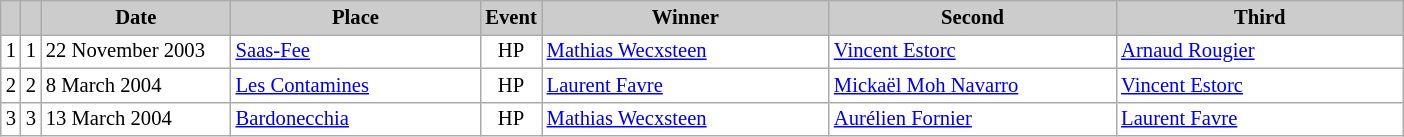<table class="wikitable plainrowheaders" style="background:#fff; font-size:86%; line-height:16px; border:grey solid 1px; border-collapse:collapse;">
<tr style="background:#ccc; text-align:center;">
<th scope="col" style="background:#ccc; width=20 px;"></th>
<th scope="col" style="background:#ccc; width=30 px;"></th>
<th scope="col" style="background:#ccc; width:120px;">Date</th>
<th scope="col" style="background:#ccc; width:160px;">Place</th>
<th scope="col" style="background:#ccc; width:15px;">Event</th>
<th scope="col" style="background:#ccc; width:185px;">Winner</th>
<th scope="col" style="background:#ccc; width:185px;">Second</th>
<th scope="col" style="background:#ccc; width:185px;">Third</th>
</tr>
<tr>
<td align=center>1</td>
<td align=center>1</td>
<td>22 November 2003</td>
<td> <a href='#'>Saas-Fee</a></td>
<td align=center>HP</td>
<td> <a href='#'>Mathias Wecxsteen</a></td>
<td> <a href='#'>Vincent Estorc</a></td>
<td> <a href='#'>Arnaud Rougier</a></td>
</tr>
<tr>
<td align=center>2</td>
<td align=center>2</td>
<td>8 March 2004<small></small></td>
<td> <a href='#'>Les Contamines</a></td>
<td align=center>HP</td>
<td> <a href='#'>Laurent Favre</a></td>
<td> <a href='#'>Mickaël Moh Navarro</a></td>
<td> <a href='#'>Vincent Estorc</a></td>
</tr>
<tr>
<td align=center>3</td>
<td align=center>3</td>
<td>13 March 2004</td>
<td> <a href='#'>Bardonecchia</a></td>
<td align=center>HP</td>
<td> <a href='#'>Mathias Wecxsteen</a></td>
<td> <a href='#'>Aurélien Fornier</a></td>
<td> <a href='#'>Laurent Favre</a></td>
</tr>
</table>
